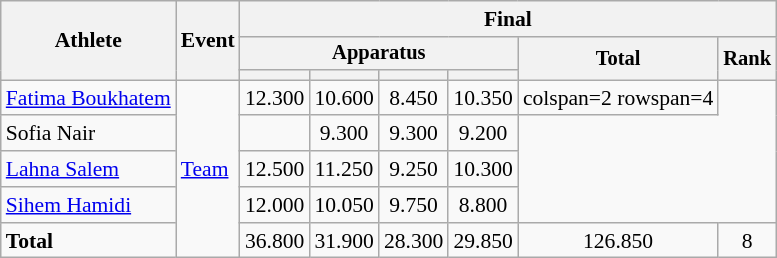<table class=wikitable style=font-size:90%;text-align:center>
<tr>
<th rowspan=3>Athlete</th>
<th rowspan=3>Event</th>
<th colspan=6>Final</th>
</tr>
<tr style=font-size:95%>
<th colspan=4>Apparatus</th>
<th rowspan=2>Total</th>
<th rowspan=2>Rank</th>
</tr>
<tr style=font-size:95%>
<th></th>
<th></th>
<th></th>
<th></th>
</tr>
<tr>
<td align=left><a href='#'>Fatima Boukhatem</a></td>
<td align=left rowspan=5><a href='#'>Team</a></td>
<td>12.300</td>
<td>10.600</td>
<td>8.450</td>
<td>10.350</td>
<td>colspan=2 rowspan=4 </td>
</tr>
<tr>
<td align=left>Sofia Nair</td>
<td></td>
<td>9.300</td>
<td>9.300</td>
<td>9.200</td>
</tr>
<tr>
<td align=left><a href='#'>Lahna Salem</a></td>
<td>12.500</td>
<td>11.250</td>
<td>9.250</td>
<td>10.300</td>
</tr>
<tr>
<td align=left><a href='#'>Sihem Hamidi</a></td>
<td>12.000</td>
<td>10.050</td>
<td>9.750</td>
<td>8.800</td>
</tr>
<tr>
<td align=left><strong>Total</strong></td>
<td>36.800</td>
<td>31.900</td>
<td>28.300</td>
<td>29.850</td>
<td>126.850</td>
<td>8</td>
</tr>
</table>
